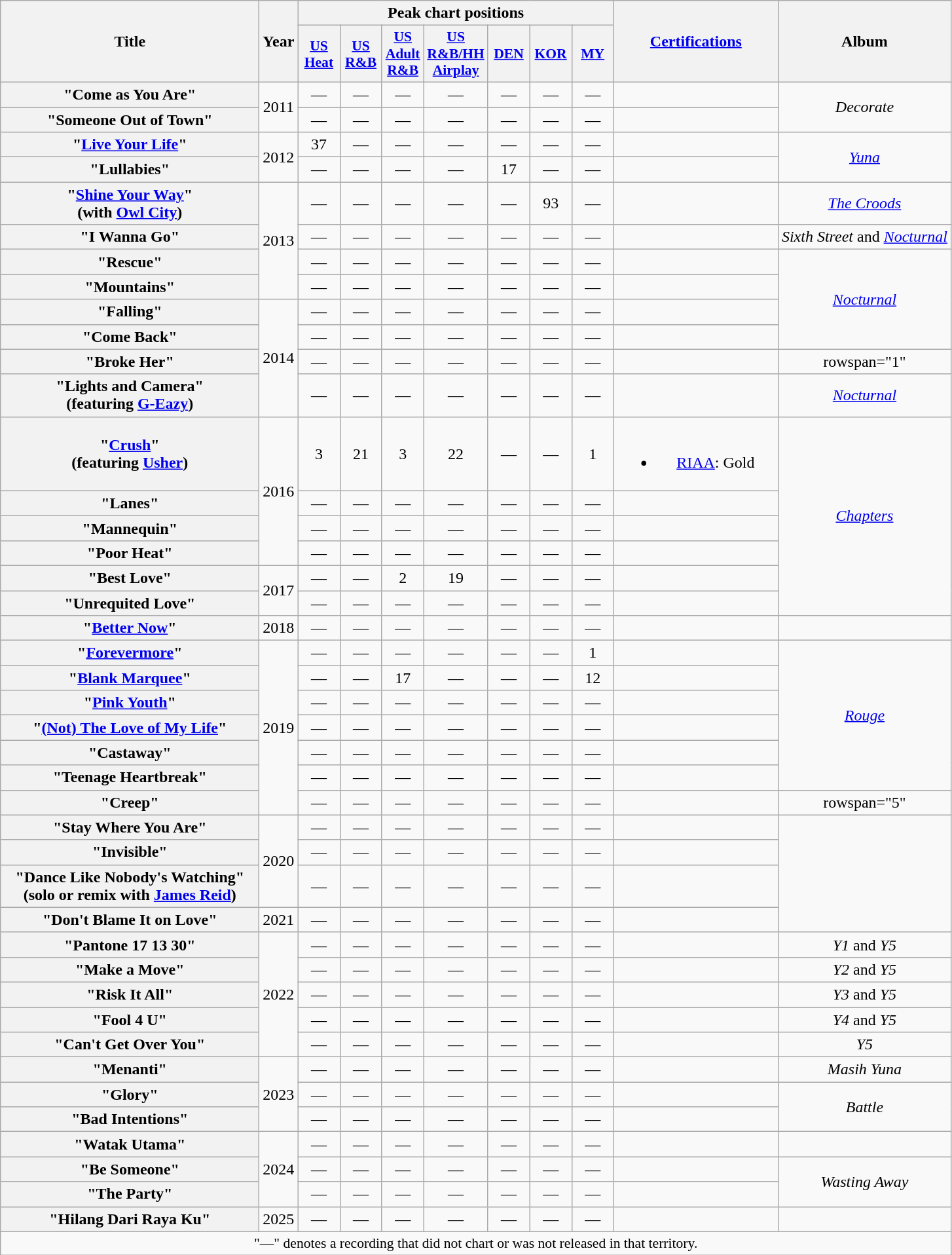<table class="wikitable plainrowheaders" style="text-align:center;">
<tr>
<th scope="col" rowspan="2" style="width:16em;">Title</th>
<th scope="col" rowspan="2">Year</th>
<th scope="col" colspan="7">Peak chart positions</th>
<th scope="col" rowspan="2" style="width:10em;"><a href='#'>Certifications</a></th>
<th scope="col" rowspan="2">Album</th>
</tr>
<tr>
<th scope="col" style="width:2.5em;font-size:90%;"><a href='#'>US Heat</a><br></th>
<th scope="col" style="width:2.5em;font-size:90%;"><a href='#'>US R&B</a><br> </th>
<th scope="col" style="width:2.5em;font-size:90%;"><a href='#'>US Adult R&B</a><br> </th>
<th scope="col" style="width:2.5em;font-size:90%;"><a href='#'>US R&B/HH Airplay</a><br> </th>
<th scope="col" style="width:2.5em;font-size:90%;"><a href='#'>DEN</a><br></th>
<th scope="col" style="width:2.5em;font-size:90%;"><a href='#'>KOR</a><br></th>
<th scope="col" style="width:2.5em;font-size:90%;"><a href='#'>MY</a><br></th>
</tr>
<tr>
<th scope="row">"Come as You Are"</th>
<td rowspan="2">2011</td>
<td>—</td>
<td>—</td>
<td>—</td>
<td>—</td>
<td>—</td>
<td>—</td>
<td>—</td>
<td></td>
<td rowspan="2"><em>Decorate</em></td>
</tr>
<tr>
<th scope="row">"Someone Out of Town"</th>
<td>—</td>
<td>—</td>
<td>—</td>
<td>—</td>
<td>—</td>
<td>—</td>
<td>—</td>
<td></td>
</tr>
<tr>
<th scope="row">"<a href='#'>Live Your Life</a>"</th>
<td rowspan="2">2012</td>
<td>37</td>
<td>—</td>
<td>—</td>
<td>—</td>
<td>—</td>
<td>—</td>
<td>—</td>
<td></td>
<td rowspan="2"><em><a href='#'>Yuna</a></em></td>
</tr>
<tr>
<th scope="row">"Lullabies"</th>
<td>—</td>
<td>—</td>
<td>—</td>
<td>—</td>
<td>17</td>
<td>—</td>
<td>—</td>
<td></td>
</tr>
<tr>
<th scope="row">"<a href='#'>Shine Your Way</a>"<br><span>(with <a href='#'>Owl City</a>)</span></th>
<td rowspan="4">2013</td>
<td>—</td>
<td>—</td>
<td>—</td>
<td>—</td>
<td>—</td>
<td>93</td>
<td>—</td>
<td></td>
<td><em><a href='#'>The Croods</a></em></td>
</tr>
<tr>
<th scope="row">"I Wanna Go"</th>
<td>—</td>
<td>—</td>
<td>—</td>
<td>—</td>
<td>—</td>
<td>—</td>
<td>—</td>
<td></td>
<td><em>Sixth Street</em> and <em><a href='#'>Nocturnal</a></em></td>
</tr>
<tr>
<th scope="row">"Rescue"</th>
<td>—</td>
<td>—</td>
<td>—</td>
<td>—</td>
<td>—</td>
<td>—</td>
<td>—</td>
<td></td>
<td rowspan="4"><em><a href='#'>Nocturnal</a></em></td>
</tr>
<tr>
<th scope="row">"Mountains"</th>
<td>—</td>
<td>—</td>
<td>—</td>
<td>—</td>
<td>—</td>
<td>—</td>
<td>—</td>
<td></td>
</tr>
<tr>
<th scope="row">"Falling"</th>
<td rowspan="4">2014</td>
<td>—</td>
<td>—</td>
<td>—</td>
<td>—</td>
<td>—</td>
<td>—</td>
<td>—</td>
<td></td>
</tr>
<tr>
<th scope="row">"Come Back"</th>
<td>—</td>
<td>—</td>
<td>—</td>
<td>—</td>
<td>—</td>
<td>—</td>
<td>—</td>
<td></td>
</tr>
<tr>
<th scope="row">"Broke Her"</th>
<td>—</td>
<td>—</td>
<td>—</td>
<td>—</td>
<td>—</td>
<td>—</td>
<td>—</td>
<td></td>
<td>rowspan="1" </td>
</tr>
<tr>
<th scope="row">"Lights and Camera"<br><span>(featuring <a href='#'>G-Eazy</a>)</span></th>
<td>—</td>
<td>—</td>
<td>—</td>
<td>—</td>
<td>—</td>
<td>—</td>
<td>—</td>
<td></td>
<td rowspan="1"><em><a href='#'>Nocturnal</a></em></td>
</tr>
<tr>
<th scope="row">"<a href='#'>Crush</a>"<br><span>(featuring <a href='#'>Usher</a>)</span></th>
<td rowspan="4">2016</td>
<td>3</td>
<td>21</td>
<td>3</td>
<td>22</td>
<td>—</td>
<td>—</td>
<td>1</td>
<td><br><ul><li><a href='#'>RIAA</a>: Gold</li></ul></td>
<td rowspan="6"><em><a href='#'>Chapters</a></em></td>
</tr>
<tr>
<th scope="row">"Lanes"</th>
<td>—</td>
<td>—</td>
<td>—</td>
<td>—</td>
<td>—</td>
<td>—</td>
<td>—</td>
<td></td>
</tr>
<tr>
<th scope="row">"Mannequin"</th>
<td>—</td>
<td>—</td>
<td>—</td>
<td>—</td>
<td>—</td>
<td>—</td>
<td>—</td>
<td></td>
</tr>
<tr>
<th scope="row">"Poor Heat"</th>
<td>—</td>
<td>—</td>
<td>—</td>
<td>—</td>
<td>—</td>
<td>—</td>
<td>—</td>
<td></td>
</tr>
<tr>
<th scope="row">"Best Love"</th>
<td rowspan="2">2017</td>
<td>—</td>
<td>—</td>
<td>2</td>
<td>19</td>
<td>—</td>
<td>—</td>
<td>—</td>
<td></td>
</tr>
<tr>
<th scope="row">"Unrequited Love"</th>
<td>—</td>
<td>—</td>
<td>—</td>
<td>—</td>
<td>—</td>
<td>—</td>
<td>—</td>
<td></td>
</tr>
<tr>
<th scope="row">"<a href='#'>Better Now</a>"</th>
<td>2018</td>
<td>—</td>
<td>—</td>
<td>—</td>
<td>—</td>
<td>—</td>
<td>—</td>
<td>—</td>
<td></td>
<td></td>
</tr>
<tr>
<th scope="row">"<a href='#'>Forevermore</a>"</th>
<td rowspan="7">2019</td>
<td>—</td>
<td>—</td>
<td>—</td>
<td>—</td>
<td>—</td>
<td>—</td>
<td>1</td>
<td></td>
<td rowspan="6"><em><a href='#'>Rouge</a></em></td>
</tr>
<tr>
<th scope="row">"<a href='#'>Blank Marquee</a>" <br></th>
<td>—</td>
<td>—</td>
<td>17</td>
<td>—</td>
<td>—</td>
<td>—</td>
<td>12</td>
<td></td>
</tr>
<tr>
<th scope="row">"<a href='#'>Pink Youth</a>" <br></th>
<td>—</td>
<td>—</td>
<td>—</td>
<td>—</td>
<td>—</td>
<td>—</td>
<td>—</td>
<td></td>
</tr>
<tr>
<th scope="row">"<a href='#'>(Not) The Love of My Life</a>"</th>
<td>—</td>
<td>—</td>
<td>—</td>
<td>—</td>
<td>—</td>
<td>—</td>
<td>—</td>
<td></td>
</tr>
<tr>
<th scope="row">"Castaway" <br></th>
<td>—</td>
<td>—</td>
<td>—</td>
<td>—</td>
<td>—</td>
<td>—</td>
<td>—</td>
<td></td>
</tr>
<tr>
<th scope="row">"Teenage Heartbreak" <br></th>
<td>—</td>
<td>—</td>
<td>—</td>
<td>—</td>
<td>—</td>
<td>—</td>
<td>—</td>
<td></td>
</tr>
<tr>
<th scope="row">"Creep"</th>
<td>—</td>
<td>—</td>
<td>—</td>
<td>—</td>
<td>—</td>
<td>—</td>
<td>—</td>
<td></td>
<td>rowspan="5" </td>
</tr>
<tr>
<th scope="row">"Stay Where You Are"</th>
<td rowspan="3">2020</td>
<td>—</td>
<td>—</td>
<td>—</td>
<td>—</td>
<td>—</td>
<td>—</td>
<td>—</td>
<td></td>
</tr>
<tr>
<th scope="row">"Invisible"</th>
<td>—</td>
<td>—</td>
<td>—</td>
<td>—</td>
<td>—</td>
<td>—</td>
<td>—</td>
<td></td>
</tr>
<tr>
<th scope="row">"Dance Like Nobody's Watching"<br><span>(solo or remix with <a href='#'>James Reid</a>)</span></th>
<td>—</td>
<td>—</td>
<td>—</td>
<td>—</td>
<td>—</td>
<td>—</td>
<td>—</td>
<td></td>
</tr>
<tr>
<th scope="row">"Don't Blame It on Love" <br></th>
<td>2021</td>
<td>—</td>
<td>—</td>
<td>—</td>
<td>—</td>
<td>—</td>
<td>—</td>
<td>—</td>
<td></td>
</tr>
<tr>
<th scope="row">"Pantone 17 13 30"</th>
<td rowspan="5">2022</td>
<td>—</td>
<td>—</td>
<td>—</td>
<td>—</td>
<td>—</td>
<td>—</td>
<td>—</td>
<td></td>
<td><em>Y1</em> and <em>Y5</em></td>
</tr>
<tr>
<th scope="row">"Make a Move"</th>
<td>—</td>
<td>—</td>
<td>—</td>
<td>—</td>
<td>—</td>
<td>—</td>
<td>—</td>
<td></td>
<td><em>Y2</em> and <em>Y5</em></td>
</tr>
<tr>
<th scope="row">"Risk It All"</th>
<td>—</td>
<td>—</td>
<td>—</td>
<td>—</td>
<td>—</td>
<td>—</td>
<td>—</td>
<td></td>
<td><em>Y3</em> and <em>Y5</em></td>
</tr>
<tr>
<th scope="row">"Fool 4 U"</th>
<td>—</td>
<td>—</td>
<td>—</td>
<td>—</td>
<td>—</td>
<td>—</td>
<td>—</td>
<td></td>
<td><em>Y4</em> and <em>Y5</em></td>
</tr>
<tr>
<th scope="row">"Can't Get Over You"</th>
<td>—</td>
<td>—</td>
<td>—</td>
<td>—</td>
<td>—</td>
<td>—</td>
<td>—</td>
<td></td>
<td><em>Y5</em></td>
</tr>
<tr>
<th scope="row">"Menanti"</th>
<td rowspan="3">2023</td>
<td>—</td>
<td>—</td>
<td>—</td>
<td>—</td>
<td>—</td>
<td>—</td>
<td>—</td>
<td></td>
<td><em>Masih Yuna</em></td>
</tr>
<tr>
<th scope="row">"Glory"</th>
<td>—</td>
<td>—</td>
<td>—</td>
<td>—</td>
<td>—</td>
<td>—</td>
<td>—</td>
<td></td>
<td rowspan="2"><em>Battle</em></td>
</tr>
<tr>
<th scope="row">"Bad Intentions"</th>
<td>—</td>
<td>—</td>
<td>—</td>
<td>—</td>
<td>—</td>
<td>—</td>
<td>—</td>
<td></td>
</tr>
<tr>
<th scope="row">"Watak Utama"<br></th>
<td rowspan="3">2024</td>
<td>—</td>
<td>—</td>
<td>—</td>
<td>—</td>
<td>—</td>
<td>—</td>
<td>—</td>
<td></td>
<td></td>
</tr>
<tr>
<th scope="row">"Be Someone"</th>
<td>—</td>
<td>—</td>
<td>—</td>
<td>—</td>
<td>—</td>
<td>—</td>
<td>—</td>
<td></td>
<td rowspan="2"><em>Wasting Away</em></td>
</tr>
<tr>
<th scope="row">"The Party"</th>
<td>—</td>
<td>—</td>
<td>—</td>
<td>—</td>
<td>—</td>
<td>—</td>
<td>—</td>
<td></td>
</tr>
<tr>
<th scope="row">"Hilang Dari Raya Ku"</th>
<td>2025</td>
<td>—</td>
<td>—</td>
<td>—</td>
<td>—</td>
<td>—</td>
<td>—</td>
<td>—</td>
<td></td>
<td></td>
</tr>
<tr>
<td colspan="14" style="font-size:90%">"—" denotes a recording that did not chart or was not released in that territory.</td>
</tr>
</table>
